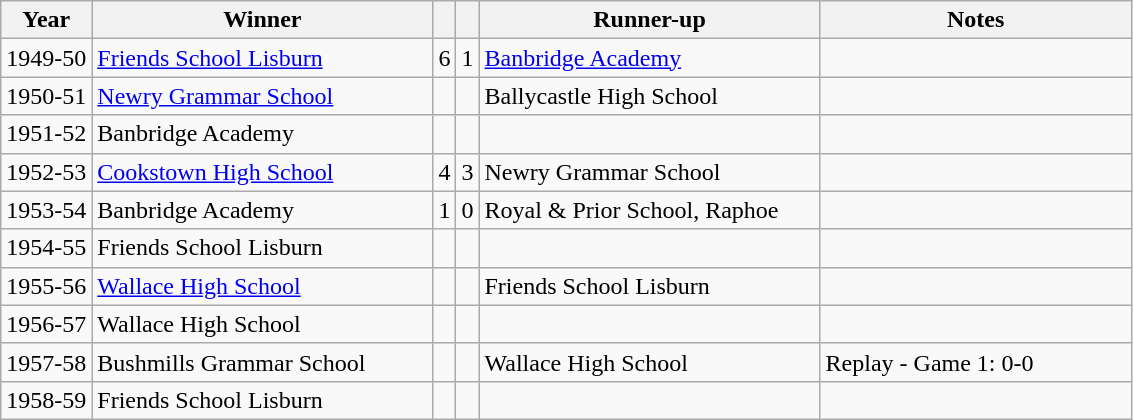<table class="wikitable">
<tr>
<th>Year</th>
<th>Winner</th>
<th></th>
<th></th>
<th>Runner-up</th>
<th width="200">Notes</th>
</tr>
<tr>
<td align="center">1949-50</td>
<td width="220"><a href='#'>Friends School Lisburn</a></td>
<td align="center">6</td>
<td align="center">1</td>
<td width="220"><a href='#'>Banbridge Academy</a></td>
<td></td>
</tr>
<tr>
<td align="center">1950-51</td>
<td><a href='#'>Newry Grammar School</a></td>
<td></td>
<td></td>
<td>Ballycastle High School</td>
<td></td>
</tr>
<tr>
<td align="center">1951-52</td>
<td>Banbridge Academy</td>
<td></td>
<td></td>
<td></td>
<td></td>
</tr>
<tr>
<td align="center">1952-53</td>
<td><a href='#'>Cookstown High School</a></td>
<td align="center">4</td>
<td align="center">3</td>
<td>Newry Grammar School</td>
<td></td>
</tr>
<tr>
<td align="center">1953-54</td>
<td>Banbridge Academy</td>
<td align="center">1</td>
<td align="center">0</td>
<td>Royal & Prior School, Raphoe</td>
<td></td>
</tr>
<tr>
<td align="center">1954-55</td>
<td>Friends School Lisburn</td>
<td></td>
<td></td>
<td></td>
<td></td>
</tr>
<tr>
<td align="center">1955-56</td>
<td><a href='#'>Wallace High School</a></td>
<td></td>
<td></td>
<td>Friends School Lisburn</td>
<td></td>
</tr>
<tr>
<td align="center">1956-57</td>
<td>Wallace High School</td>
<td></td>
<td></td>
<td></td>
<td></td>
</tr>
<tr>
<td align="center">1957-58</td>
<td>Bushmills Grammar School</td>
<td></td>
<td></td>
<td>Wallace High School</td>
<td>Replay - Game 1: 0-0</td>
</tr>
<tr>
<td align="center">1958-59</td>
<td>Friends School Lisburn</td>
<td></td>
<td></td>
<td></td>
<td></td>
</tr>
</table>
